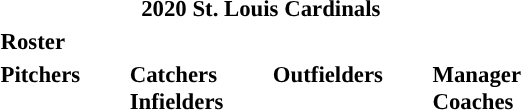<table class="toccolours" style="font-size: 95%;">
<tr>
<th colspan="10">2020 St. Louis Cardinals</th>
</tr>
<tr>
<td colspan="10"><strong>Roster</strong></td>
</tr>
<tr>
<td valign="top"><strong>Pitchers</strong><br>























</td>
<td style="width:25px;"></td>
<td valign="top"><strong>Catchers</strong><br>


<strong>Infielders</strong>







</td>
<td style="width:25px;"></td>
<td valign="top"><strong>Outfielders</strong><br>






</td>
<td style="width:25px;"></td>
<td valign="top"><strong>Manager</strong><br>
<strong>Coaches</strong>
 
 
 
 
 
 
 
 
 
 
 
 
 
 
 </td>
</tr>
</table>
